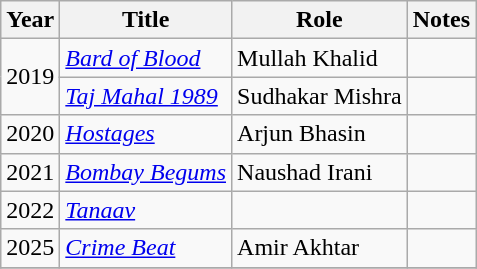<table class="wikitable sortable">
<tr>
<th scope="col">Year</th>
<th scope="col">Title</th>
<th scope="col">Role</th>
<th scope="col" class="unsortable">Notes</th>
</tr>
<tr>
<td rowspan="2">2019</td>
<td><em><a href='#'>Bard of Blood</a></em></td>
<td>Mullah Khalid</td>
<td></td>
</tr>
<tr>
<td><em><a href='#'>Taj Mahal 1989</a></em></td>
<td>Sudhakar Mishra</td>
<td></td>
</tr>
<tr>
<td>2020</td>
<td><em><a href='#'>Hostages</a></em></td>
<td>Arjun Bhasin</td>
<td></td>
</tr>
<tr>
<td>2021</td>
<td><em><a href='#'>Bombay Begums</a></em></td>
<td>Naushad Irani</td>
<td></td>
</tr>
<tr>
<td>2022</td>
<td><em><a href='#'>Tanaav</a></em></td>
<td></td>
<td></td>
</tr>
<tr>
<td>2025</td>
<td><a href='#'><em>Crime Beat</em></a></td>
<td>Amir Akhtar</td>
<td></td>
</tr>
<tr>
</tr>
</table>
